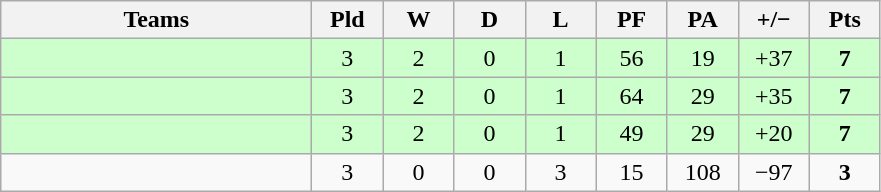<table class="wikitable" style="text-align: center;">
<tr>
<th style="width:200px;">Teams</th>
<th width="40">Pld</th>
<th width="40">W</th>
<th width="40">D</th>
<th width="40">L</th>
<th width="40">PF</th>
<th width="40">PA</th>
<th width="40">+/−</th>
<th width="40">Pts</th>
</tr>
<tr bgcolor=ccffcc>
<td align=left></td>
<td>3</td>
<td>2</td>
<td>0</td>
<td>1</td>
<td>56</td>
<td>19</td>
<td>+37</td>
<td><strong>7</strong></td>
</tr>
<tr bgcolor=ccffcc>
<td align=left></td>
<td>3</td>
<td>2</td>
<td>0</td>
<td>1</td>
<td>64</td>
<td>29</td>
<td>+35</td>
<td><strong>7</strong></td>
</tr>
<tr bgcolor=ccffcc>
<td align=left></td>
<td>3</td>
<td>2</td>
<td>0</td>
<td>1</td>
<td>49</td>
<td>29</td>
<td>+20</td>
<td><strong>7</strong></td>
</tr>
<tr>
<td align=left></td>
<td>3</td>
<td>0</td>
<td>0</td>
<td>3</td>
<td>15</td>
<td>108</td>
<td>−97</td>
<td><strong>3</strong></td>
</tr>
</table>
